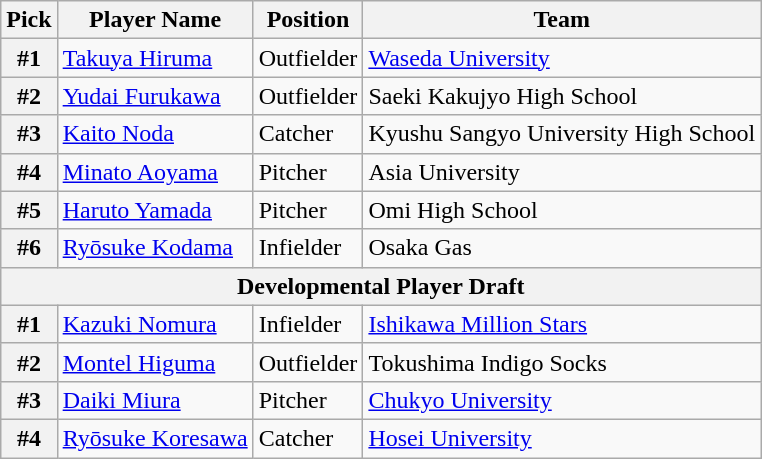<table class="wikitable">
<tr>
<th>Pick</th>
<th>Player Name</th>
<th>Position</th>
<th>Team</th>
</tr>
<tr>
<th>#1</th>
<td><a href='#'>Takuya Hiruma</a></td>
<td>Outfielder</td>
<td><a href='#'>Waseda University</a></td>
</tr>
<tr>
<th>#2</th>
<td><a href='#'>Yudai Furukawa</a></td>
<td>Outfielder</td>
<td>Saeki Kakujyo High School</td>
</tr>
<tr>
<th>#3</th>
<td><a href='#'>Kaito Noda</a></td>
<td>Catcher</td>
<td>Kyushu Sangyo University High School</td>
</tr>
<tr>
<th>#4</th>
<td><a href='#'>Minato Aoyama</a></td>
<td>Pitcher</td>
<td>Asia University</td>
</tr>
<tr>
<th>#5</th>
<td><a href='#'>Haruto Yamada</a></td>
<td>Pitcher</td>
<td>Omi High School</td>
</tr>
<tr>
<th>#6</th>
<td><a href='#'>Ryōsuke Kodama</a></td>
<td>Infielder</td>
<td>Osaka Gas</td>
</tr>
<tr>
<th colspan="5">Developmental Player Draft</th>
</tr>
<tr>
<th>#1</th>
<td><a href='#'>Kazuki Nomura</a></td>
<td>Infielder</td>
<td><a href='#'>Ishikawa Million Stars</a></td>
</tr>
<tr>
<th>#2</th>
<td><a href='#'>Montel Higuma</a></td>
<td>Outfielder</td>
<td>Tokushima Indigo Socks</td>
</tr>
<tr>
<th>#3</th>
<td><a href='#'>Daiki Miura</a></td>
<td>Pitcher</td>
<td><a href='#'>Chukyo University</a></td>
</tr>
<tr>
<th>#4</th>
<td><a href='#'>Ryōsuke Koresawa</a></td>
<td>Catcher</td>
<td><a href='#'>Hosei University</a></td>
</tr>
</table>
